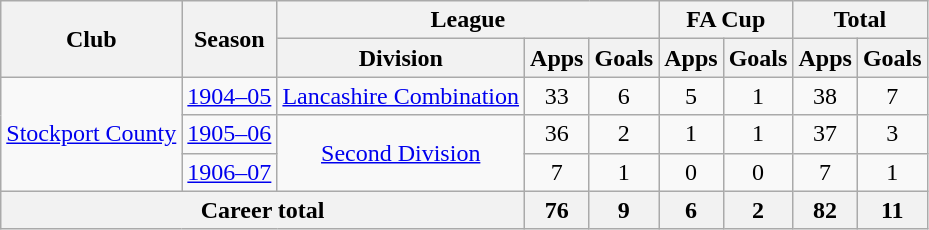<table class="wikitable" style="text-align: center;">
<tr>
<th rowspan="2">Club</th>
<th rowspan="2">Season</th>
<th colspan="3">League</th>
<th colspan="2">FA Cup</th>
<th colspan="2">Total</th>
</tr>
<tr>
<th>Division</th>
<th>Apps</th>
<th>Goals</th>
<th>Apps</th>
<th>Goals</th>
<th>Apps</th>
<th>Goals</th>
</tr>
<tr>
<td rowspan="3"><a href='#'>Stockport County</a></td>
<td><a href='#'>1904–05</a></td>
<td><a href='#'>Lancashire Combination</a></td>
<td>33</td>
<td>6</td>
<td>5</td>
<td>1</td>
<td>38</td>
<td>7</td>
</tr>
<tr>
<td><a href='#'>1905–06</a></td>
<td rowspan="2"><a href='#'>Second Division</a></td>
<td>36</td>
<td>2</td>
<td>1</td>
<td>1</td>
<td>37</td>
<td>3</td>
</tr>
<tr>
<td><a href='#'>1906–07</a></td>
<td>7</td>
<td>1</td>
<td>0</td>
<td>0</td>
<td>7</td>
<td>1</td>
</tr>
<tr>
<th colspan="3">Career total</th>
<th>76</th>
<th>9</th>
<th>6</th>
<th>2</th>
<th>82</th>
<th>11</th>
</tr>
</table>
